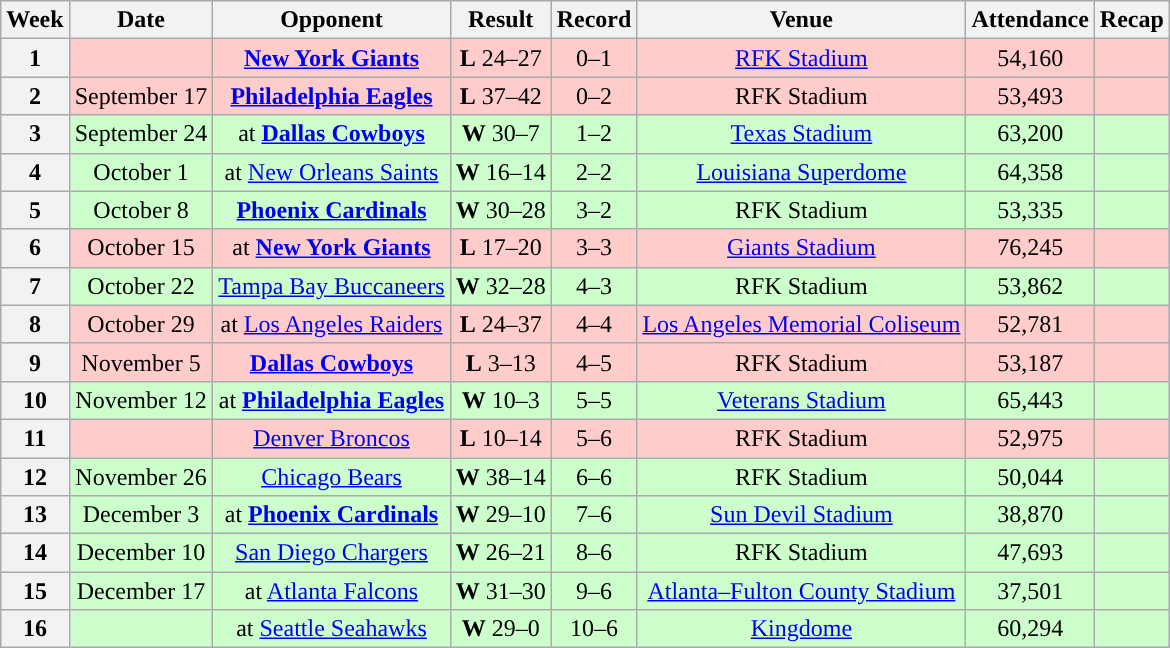<table class="wikitable" style="text-align:center">
<tr>
<th>Week</th>
<th>Date</th>
<th>Opponent</th>
<th>Result</th>
<th>Record</th>
<th>Venue</th>
<th>Attendance</th>
<th>Recap</th>
</tr>
<tr style="background:#fcc">
<th>1</th>
<td></td>
<td><strong><a href='#'>New York Giants</a></strong></td>
<td><strong>L</strong> 24–27</td>
<td>0–1</td>
<td><a href='#'>RFK Stadium</a></td>
<td>54,160</td>
<td></td>
</tr>
<tr style="background:#fcc">
<th>2</th>
<td>September 17</td>
<td><strong><a href='#'>Philadelphia Eagles</a></strong></td>
<td><strong>L</strong> 37–42</td>
<td>0–2</td>
<td>RFK Stadium</td>
<td>53,493</td>
<td></td>
</tr>
<tr style="background:#cfc">
<th>3</th>
<td>September 24</td>
<td>at <strong><a href='#'>Dallas Cowboys</a></strong></td>
<td><strong>W</strong> 30–7</td>
<td>1–2</td>
<td><a href='#'>Texas Stadium</a></td>
<td>63,200</td>
<td></td>
</tr>
<tr style="background:#cfc">
<th>4</th>
<td>October 1</td>
<td>at <a href='#'>New Orleans Saints</a></td>
<td><strong>W</strong> 16–14</td>
<td>2–2</td>
<td><a href='#'>Louisiana Superdome</a></td>
<td>64,358</td>
<td></td>
</tr>
<tr style="background:#cfc">
<th>5</th>
<td>October 8</td>
<td><strong><a href='#'>Phoenix Cardinals</a></strong></td>
<td><strong>W</strong> 30–28</td>
<td>3–2</td>
<td>RFK Stadium</td>
<td>53,335</td>
<td></td>
</tr>
<tr style="background:#fcc">
<th>6</th>
<td>October 15</td>
<td>at <strong><a href='#'>New York Giants</a></strong></td>
<td><strong>L</strong> 17–20</td>
<td>3–3</td>
<td><a href='#'>Giants Stadium</a></td>
<td>76,245</td>
<td></td>
</tr>
<tr style="background:#cfc">
<th>7</th>
<td>October 22</td>
<td><a href='#'>Tampa Bay Buccaneers</a></td>
<td><strong>W</strong> 32–28</td>
<td>4–3</td>
<td>RFK Stadium</td>
<td>53,862</td>
<td></td>
</tr>
<tr style="background:#fcc">
<th>8</th>
<td>October 29</td>
<td>at <a href='#'>Los Angeles Raiders</a></td>
<td><strong>L</strong> 24–37</td>
<td>4–4</td>
<td><a href='#'>Los Angeles Memorial Coliseum</a></td>
<td>52,781</td>
<td></td>
</tr>
<tr style="background:#fcc">
<th>9</th>
<td>November 5</td>
<td><strong><a href='#'>Dallas Cowboys</a></strong></td>
<td><strong>L</strong> 3–13</td>
<td>4–5</td>
<td>RFK Stadium</td>
<td>53,187</td>
<td></td>
</tr>
<tr style="background:#cfc">
<th>10</th>
<td>November 12</td>
<td>at <strong><a href='#'>Philadelphia Eagles</a></strong></td>
<td><strong>W</strong> 10–3</td>
<td>5–5</td>
<td><a href='#'>Veterans Stadium</a></td>
<td>65,443</td>
<td></td>
</tr>
<tr style="background:#fcc">
<th>11</th>
<td></td>
<td><a href='#'>Denver Broncos</a></td>
<td><strong>L</strong> 10–14</td>
<td>5–6</td>
<td>RFK Stadium</td>
<td>52,975</td>
<td></td>
</tr>
<tr style="background:#cfc">
<th>12</th>
<td>November 26</td>
<td><a href='#'>Chicago Bears</a></td>
<td><strong>W</strong> 38–14</td>
<td>6–6</td>
<td>RFK Stadium</td>
<td>50,044</td>
<td></td>
</tr>
<tr style="background:#cfc">
<th>13</th>
<td>December 3</td>
<td>at <strong><a href='#'>Phoenix Cardinals</a></strong></td>
<td><strong>W</strong> 29–10</td>
<td>7–6</td>
<td><a href='#'>Sun Devil Stadium</a></td>
<td>38,870</td>
<td></td>
</tr>
<tr style="background:#cfc">
<th>14</th>
<td>December 10</td>
<td><a href='#'>San Diego Chargers</a></td>
<td><strong>W</strong> 26–21</td>
<td>8–6</td>
<td>RFK Stadium</td>
<td>47,693</td>
<td></td>
</tr>
<tr style="background:#cfc">
<th>15</th>
<td>December 17</td>
<td>at <a href='#'>Atlanta Falcons</a></td>
<td><strong>W</strong> 31–30</td>
<td>9–6</td>
<td><a href='#'>Atlanta–Fulton County Stadium</a></td>
<td>37,501</td>
<td></td>
</tr>
<tr style="background:#cfc">
<th>16</th>
<td></td>
<td>at <a href='#'>Seattle Seahawks</a></td>
<td><strong>W</strong> 29–0</td>
<td>10–6</td>
<td><a href='#'>Kingdome</a></td>
<td>60,294</td>
<td></td>
</tr>
</table>
